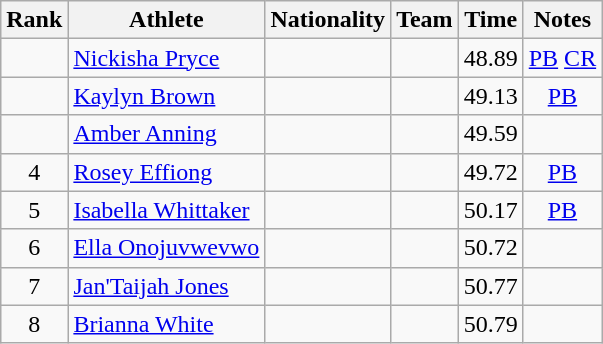<table class="wikitable sortable plainrowheaders" style="text-align:center">
<tr>
<th scope="col">Rank</th>
<th scope="col">Athlete</th>
<th scope="col">Nationality</th>
<th scope="col">Team</th>
<th scope="col">Time</th>
<th scope="col">Notes</th>
</tr>
<tr>
<td></td>
<td align=left><a href='#'>Nickisha Pryce</a></td>
<td align=left></td>
<td></td>
<td>48.89</td>
<td><a href='#'><abbr>PB</abbr></a> <a href='#'>CR</a></td>
</tr>
<tr>
<td></td>
<td align=left><a href='#'>Kaylyn Brown</a></td>
<td align=left></td>
<td></td>
<td>49.13</td>
<td><a href='#'><abbr>PB</abbr></a></td>
</tr>
<tr>
<td></td>
<td align=left><a href='#'>Amber Anning</a></td>
<td align=left></td>
<td></td>
<td>49.59</td>
<td></td>
</tr>
<tr>
<td>4</td>
<td align=left><a href='#'>Rosey Effiong</a></td>
<td align=left></td>
<td></td>
<td>49.72</td>
<td><a href='#'><abbr>PB</abbr></a></td>
</tr>
<tr>
<td>5</td>
<td align=left><a href='#'>Isabella Whittaker</a></td>
<td align=left></td>
<td></td>
<td>50.17</td>
<td><a href='#'><abbr>PB</abbr></a></td>
</tr>
<tr>
<td>6</td>
<td align=left><a href='#'>Ella Onojuvwevwo</a></td>
<td align=left></td>
<td></td>
<td>50.72</td>
<td></td>
</tr>
<tr>
<td>7</td>
<td align=left><a href='#'>Jan'Taijah Jones</a></td>
<td align=left></td>
<td></td>
<td>50.77</td>
<td></td>
</tr>
<tr>
<td>8</td>
<td align=left><a href='#'>Brianna White</a></td>
<td align=left></td>
<td></td>
<td>50.79</td>
<td></td>
</tr>
</table>
